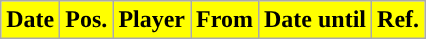<table class="wikitable plainrowheaders sortable">
<tr>
<th style="background: yellow; color: black; ">Date</th>
<th style="background: yellow; color: black; ">Pos.</th>
<th style="background: yellow; color: black; ">Player</th>
<th style="background: yellow; color: black; ">From</th>
<th style="background: yellow; color: black; ">Date until</th>
<th style="background: yellow; color: black; ">Ref.</th>
</tr>
</table>
